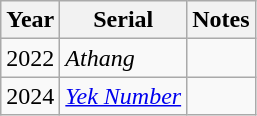<table class="wikitable sortable">
<tr>
<th>Year</th>
<th>Serial</th>
<th>Notes</th>
</tr>
<tr>
<td>2022</td>
<td><em>Athang</em></td>
<td></td>
</tr>
<tr>
<td>2024</td>
<td><em><a href='#'>Yek Number</a></em></td>
<td></td>
</tr>
</table>
